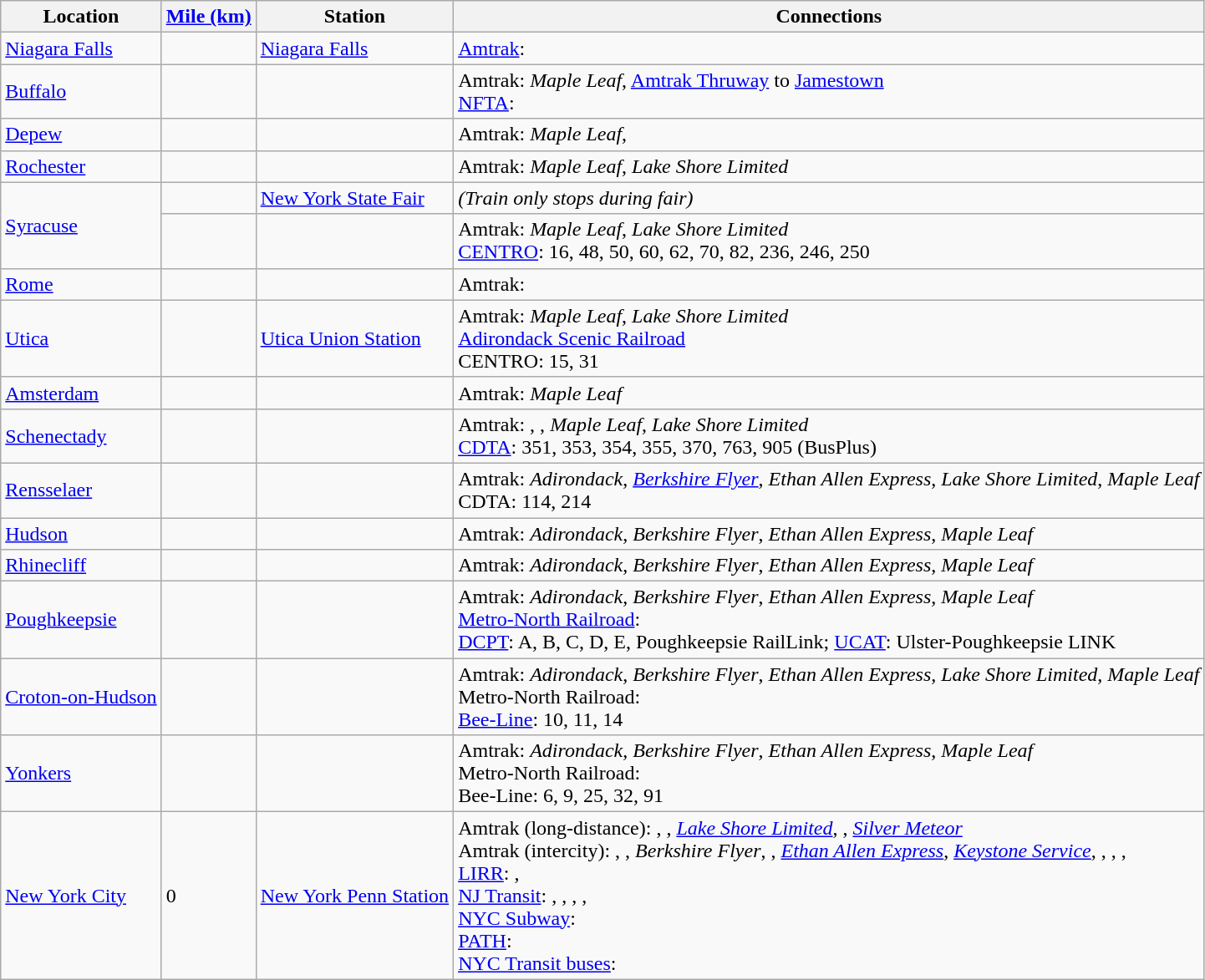<table class="wikitable mw-collapsible">
<tr>
<th>Location</th>
<th><a href='#'>Mile (km)</a></th>
<th>Station</th>
<th>Connections</th>
</tr>
<tr>
<td><a href='#'>Niagara Falls</a></td>
<td></td>
<td><a href='#'>Niagara Falls</a></td>
<td> <a href='#'>Amtrak</a>: </td>
</tr>
<tr>
<td><a href='#'>Buffalo</a></td>
<td></td>
<td></td>
<td> Amtrak: <em>Maple Leaf</em>, <a href='#'>Amtrak Thruway</a> to <a href='#'>Jamestown</a><br> <a href='#'>NFTA</a>: </td>
</tr>
<tr>
<td><a href='#'>Depew</a></td>
<td></td>
<td></td>
<td> Amtrak: <em>Maple Leaf</em>, </td>
</tr>
<tr>
<td><a href='#'>Rochester</a></td>
<td></td>
<td></td>
<td> Amtrak: <em>Maple Leaf</em>, <em>Lake Shore Limited</em></td>
</tr>
<tr>
<td rowspan="2"><a href='#'>Syracuse</a></td>
<td></td>
<td><a href='#'>New York State Fair</a></td>
<td><em>(Train only stops during fair)</em></td>
</tr>
<tr>
<td></td>
<td></td>
<td> Amtrak: <em>Maple Leaf</em>, <em>Lake Shore Limited</em><br> <a href='#'>CENTRO</a>: 16, 48, 50, 60, 62, 70, 82, 236, 246, 250</td>
</tr>
<tr>
<td><a href='#'>Rome</a></td>
<td></td>
<td></td>
<td> Amtrak: </td>
</tr>
<tr>
<td><a href='#'>Utica</a></td>
<td></td>
<td><a href='#'>Utica Union Station</a></td>
<td> Amtrak: <em>Maple Leaf</em>, <em>Lake Shore Limited</em><br> <a href='#'>Adirondack Scenic Railroad</a><br> CENTRO: 15, 31</td>
</tr>
<tr>
<td><a href='#'>Amsterdam</a></td>
<td></td>
<td></td>
<td> Amtrak: <em>Maple Leaf</em></td>
</tr>
<tr>
<td><a href='#'>Schenectady</a></td>
<td></td>
<td></td>
<td> Amtrak: , , <em>Maple Leaf</em>, <em>Lake Shore Limited</em><br> <a href='#'>CDTA</a>: 351, 353, 354, 355, 370, 763, 905 (BusPlus)</td>
</tr>
<tr>
<td><a href='#'>Rensselaer</a></td>
<td></td>
<td></td>
<td> Amtrak: <em>Adirondack</em>, <em><a href='#'>Berkshire Flyer</a></em>, <em>Ethan Allen Express</em>, <em>Lake Shore Limited</em>, <em>Maple Leaf</em><br> CDTA: 114, 214</td>
</tr>
<tr>
<td><a href='#'>Hudson</a></td>
<td></td>
<td></td>
<td> Amtrak: <em>Adirondack</em>, <em>Berkshire Flyer</em>, <em>Ethan Allen Express</em>, <em>Maple Leaf</em></td>
</tr>
<tr>
<td><a href='#'>Rhinecliff</a></td>
<td></td>
<td></td>
<td> Amtrak: <em>Adirondack</em>, <em>Berkshire Flyer</em>, <em>Ethan Allen Express</em>, <em>Maple Leaf</em></td>
</tr>
<tr>
<td><a href='#'>Poughkeepsie</a></td>
<td></td>
<td></td>
<td> Amtrak: <em>Adirondack</em>, <em>Berkshire Flyer</em>, <em>Ethan Allen Express</em>, <em>Maple Leaf</em><br> <a href='#'>Metro-North Railroad</a>: <br> <a href='#'>DCPT</a>: A, B, C, D, E, Poughkeepsie RailLink; <a href='#'>UCAT</a>: Ulster-Poughkeepsie LINK</td>
</tr>
<tr>
<td><a href='#'>Croton-on-Hudson</a></td>
<td></td>
<td></td>
<td> Amtrak: <em>Adirondack</em>, <em>Berkshire Flyer</em>, <em>Ethan Allen Express</em>, <em>Lake Shore Limited</em>, <em>Maple Leaf</em><br> Metro-North Railroad: <br> <a href='#'>Bee-Line</a>: 10, 11, 14</td>
</tr>
<tr>
<td><a href='#'>Yonkers</a></td>
<td></td>
<td></td>
<td> Amtrak: <em>Adirondack</em>, <em>Berkshire Flyer</em>, <em>Ethan Allen Express</em>, <em>Maple Leaf</em><br> Metro-North Railroad: <br> Bee-Line: 6, 9, 25, 32, 91</td>
</tr>
<tr>
<td><a href='#'>New York City</a></td>
<td>0</td>
<td><a href='#'>New York Penn Station</a></td>
<td> Amtrak (long-distance): , , <em><a href='#'>Lake Shore Limited</a></em>, , <em><a href='#'>Silver Meteor</a></em><br> Amtrak (intercity): , , <em>Berkshire Flyer</em>, , <em><a href='#'>Ethan Allen Express</a></em>, <em><a href='#'>Keystone Service</a></em>, , , , <br> <a href='#'>LIRR</a>: , <br> <a href='#'>NJ Transit</a>: , , , , <br> <a href='#'>NYC Subway</a>: <br> <a href='#'>PATH</a>:   <br> <a href='#'>NYC Transit buses</a>: </td>
</tr>
</table>
